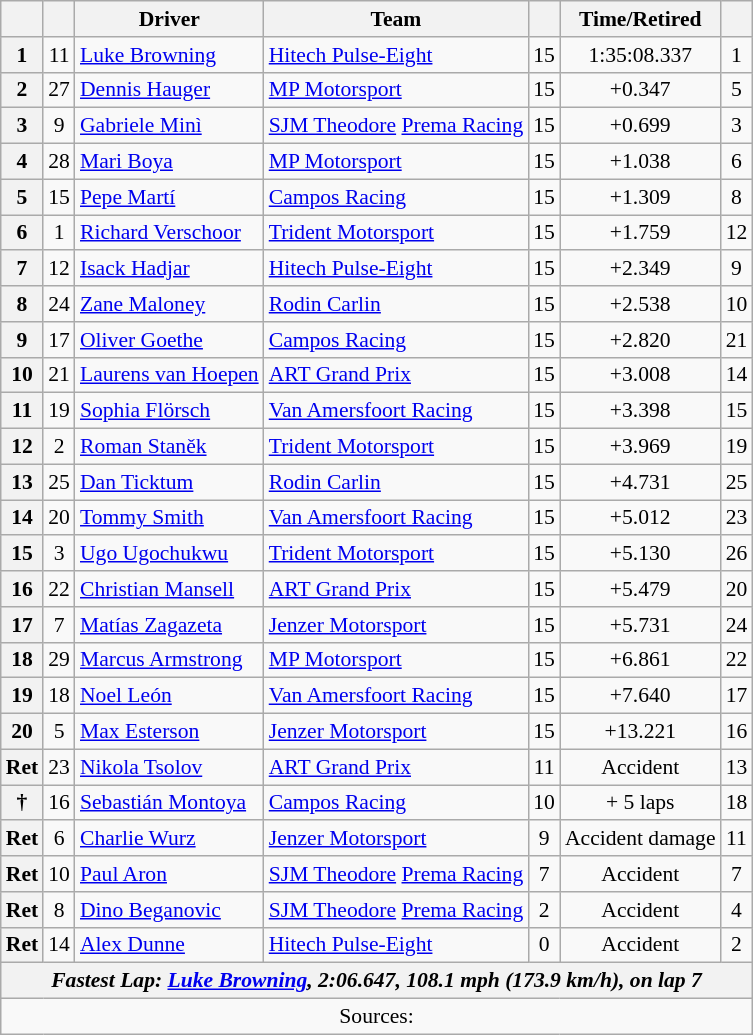<table class="wikitable" style="font-size:90%;">
<tr>
<th scope="col"></th>
<th scope="col"></th>
<th scope="col">Driver</th>
<th scope="col">Team</th>
<th scope="col"></th>
<th scope="col">Time/Retired</th>
<th scope="col"></th>
</tr>
<tr>
<th scope="row">1</th>
<td align="center">11</td>
<td> <a href='#'>Luke Browning</a></td>
<td><a href='#'>Hitech Pulse-Eight</a></td>
<td align="center">15</td>
<td align="center">1:35:08.337</td>
<td align="center">1</td>
</tr>
<tr>
<th scope="row">2</th>
<td align="center">27</td>
<td> <a href='#'>Dennis Hauger</a></td>
<td><a href='#'>MP Motorsport</a></td>
<td align="center">15</td>
<td align="center">+0.347</td>
<td align="center">5</td>
</tr>
<tr>
<th scope="row">3</th>
<td align="center">9</td>
<td> <a href='#'>Gabriele Minì</a></td>
<td><a href='#'>SJM Theodore</a> <a href='#'>Prema Racing</a></td>
<td align="center">15</td>
<td align="center">+0.699</td>
<td align="center">3</td>
</tr>
<tr>
<th scope="row">4</th>
<td align="center">28</td>
<td> <a href='#'>Mari Boya</a></td>
<td><a href='#'>MP Motorsport</a></td>
<td align="center">15</td>
<td align="center">+1.038</td>
<td align="center">6</td>
</tr>
<tr>
<th scope="row">5</th>
<td align="center">15</td>
<td> <a href='#'>Pepe Martí</a></td>
<td><a href='#'>Campos Racing</a></td>
<td align="center">15</td>
<td align="center">+1.309</td>
<td align="center">8</td>
</tr>
<tr>
<th scope="row">6</th>
<td align="center">1</td>
<td> <a href='#'>Richard Verschoor</a></td>
<td><a href='#'>Trident Motorsport</a></td>
<td align="center">15</td>
<td align="center">+1.759</td>
<td align="center">12</td>
</tr>
<tr>
<th scope="row">7</th>
<td align="center">12</td>
<td> <a href='#'>Isack Hadjar</a></td>
<td><a href='#'>Hitech Pulse-Eight</a></td>
<td align="center">15</td>
<td align="center">+2.349</td>
<td align="center">9</td>
</tr>
<tr>
<th scope="row">8</th>
<td align="center">24</td>
<td> <a href='#'>Zane Maloney</a></td>
<td><a href='#'>Rodin Carlin</a></td>
<td align="center">15</td>
<td align="center">+2.538</td>
<td align="center">10</td>
</tr>
<tr>
<th scope="row">9</th>
<td align="center">17</td>
<td> <a href='#'>Oliver Goethe</a></td>
<td><a href='#'>Campos Racing</a></td>
<td align="center">15</td>
<td align="center">+2.820</td>
<td align="center">21</td>
</tr>
<tr>
<th scope="row">10</th>
<td align="center">21</td>
<td> <a href='#'>Laurens van Hoepen</a></td>
<td><a href='#'>ART Grand Prix</a></td>
<td align="center">15</td>
<td align="center">+3.008</td>
<td align="center">14</td>
</tr>
<tr>
<th scope="row">11</th>
<td align="center">19</td>
<td> <a href='#'>Sophia Flörsch</a></td>
<td><a href='#'>Van Amersfoort Racing</a></td>
<td align="center">15</td>
<td align="center">+3.398</td>
<td align="center">15</td>
</tr>
<tr>
<th scope="row">12</th>
<td align="center">2</td>
<td> <a href='#'>Roman Staněk</a></td>
<td><a href='#'>Trident Motorsport</a></td>
<td align="center">15</td>
<td align="center">+3.969</td>
<td align="center">19</td>
</tr>
<tr>
<th scope="row">13</th>
<td align="center">25</td>
<td> <a href='#'>Dan Ticktum</a></td>
<td><a href='#'>Rodin Carlin</a></td>
<td align="center">15</td>
<td align="center">+4.731</td>
<td align="center">25</td>
</tr>
<tr>
<th scope="row">14</th>
<td align="center">20</td>
<td> <a href='#'>Tommy Smith</a></td>
<td><a href='#'>Van Amersfoort Racing</a></td>
<td align="center">15</td>
<td align="center">+5.012</td>
<td align="center">23</td>
</tr>
<tr>
<th scope="row">15</th>
<td align="center">3</td>
<td> <a href='#'>Ugo Ugochukwu</a></td>
<td><a href='#'>Trident Motorsport</a></td>
<td align="center">15</td>
<td align="center">+5.130</td>
<td align="center">26</td>
</tr>
<tr>
<th scope="row">16</th>
<td align="center">22</td>
<td> <a href='#'>Christian Mansell</a></td>
<td><a href='#'>ART Grand Prix</a></td>
<td align="center">15</td>
<td align="center">+5.479</td>
<td align="center">20</td>
</tr>
<tr>
<th scope="row">17</th>
<td align="center">7</td>
<td> <a href='#'>Matías Zagazeta</a></td>
<td><a href='#'>Jenzer Motorsport</a></td>
<td align="center">15</td>
<td align="center">+5.731</td>
<td align="center">24</td>
</tr>
<tr>
<th scope="row">18</th>
<td align="center">29</td>
<td> <a href='#'>Marcus Armstrong</a></td>
<td><a href='#'>MP Motorsport</a></td>
<td align="center">15</td>
<td align="center">+6.861</td>
<td align="center">22</td>
</tr>
<tr>
<th scope="row">19</th>
<td align="center">18</td>
<td> <a href='#'>Noel León</a></td>
<td><a href='#'>Van Amersfoort Racing</a></td>
<td align="center">15</td>
<td align="center">+7.640</td>
<td align="center">17</td>
</tr>
<tr>
<th scope="row">20</th>
<td align="center">5</td>
<td> <a href='#'>Max Esterson</a></td>
<td><a href='#'>Jenzer Motorsport</a></td>
<td align="center">15</td>
<td align="center">+13.221</td>
<td align="center">16</td>
</tr>
<tr>
<th scope="row">Ret</th>
<td align="center">23</td>
<td> <a href='#'>Nikola Tsolov</a></td>
<td><a href='#'>ART Grand Prix</a></td>
<td align="center">11</td>
<td align="center">Accident</td>
<td align="center">13</td>
</tr>
<tr>
<th scope="row">†</th>
<td align="center">16</td>
<td> <a href='#'>Sebastián Montoya</a></td>
<td><a href='#'>Campos Racing</a></td>
<td align="center">10</td>
<td align="center">+ 5 laps</td>
<td align="center">18</td>
</tr>
<tr>
<th scope="row">Ret</th>
<td align="center">6</td>
<td> <a href='#'>Charlie Wurz</a></td>
<td><a href='#'>Jenzer Motorsport</a></td>
<td align="center">9</td>
<td align="center">Accident damage</td>
<td align="center">11</td>
</tr>
<tr>
<th scope="row">Ret</th>
<td align="center">10</td>
<td> <a href='#'>Paul Aron</a></td>
<td><a href='#'>SJM Theodore</a> <a href='#'>Prema Racing</a></td>
<td align="center">7</td>
<td align="center">Accident</td>
<td align="center">7</td>
</tr>
<tr>
<th scope="row">Ret</th>
<td align="center">8</td>
<td> <a href='#'>Dino Beganovic</a></td>
<td><a href='#'>SJM Theodore</a> <a href='#'>Prema Racing</a></td>
<td align="center">2</td>
<td align="center">Accident</td>
<td align="center">4</td>
</tr>
<tr>
<th scope="row">Ret</th>
<td align="center">14</td>
<td> <a href='#'>Alex Dunne</a></td>
<td><a href='#'>Hitech Pulse-Eight</a></td>
<td align="center">0</td>
<td align="center">Accident</td>
<td align="center">2</td>
</tr>
<tr>
<th colspan="7"><strong><em>Fastest Lap: <a href='#'>Luke Browning</a>, 2:06.647, 108.1 mph (173.9 km/h), on lap 7</em></strong></th>
</tr>
<tr>
<td colspan="7" align="center">Sources: </td>
</tr>
</table>
